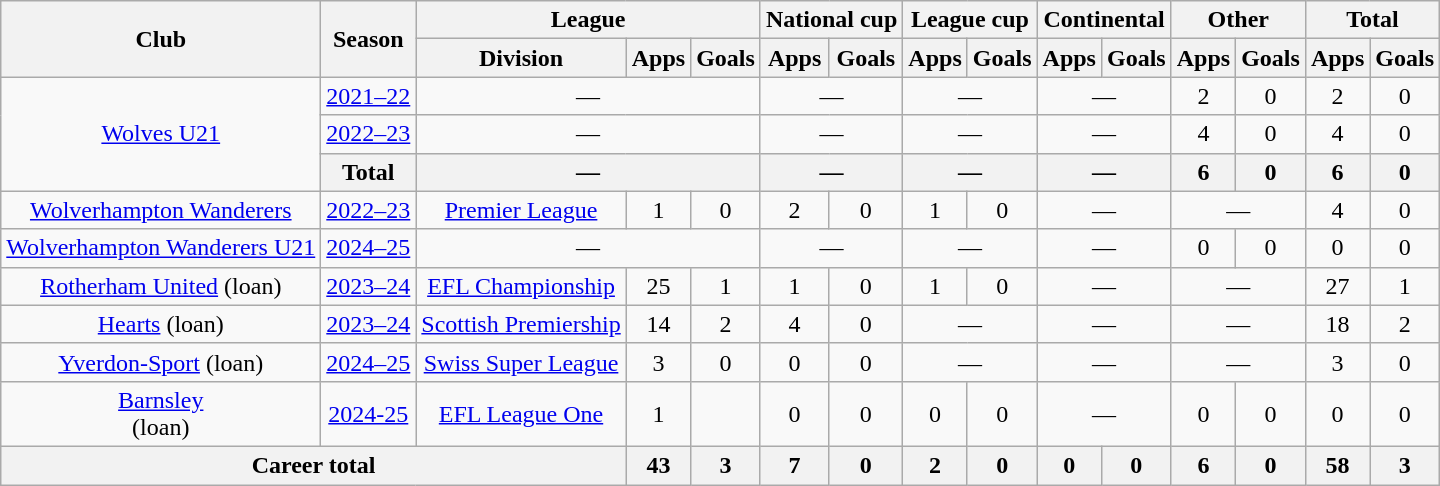<table class="wikitable" style="text-align:center">
<tr>
<th rowspan="2">Club</th>
<th rowspan="2">Season</th>
<th colspan="3">League</th>
<th colspan="2">National cup</th>
<th colspan="2">League cup</th>
<th colspan="2">Continental</th>
<th colspan="2">Other</th>
<th colspan="2">Total</th>
</tr>
<tr>
<th>Division</th>
<th>Apps</th>
<th>Goals</th>
<th>Apps</th>
<th>Goals</th>
<th>Apps</th>
<th>Goals</th>
<th>Apps</th>
<th>Goals</th>
<th>Apps</th>
<th>Goals</th>
<th>Apps</th>
<th>Goals</th>
</tr>
<tr>
<td rowspan="3"><a href='#'>Wolves U21</a></td>
<td><a href='#'>2021–22</a></td>
<td colspan="3">—</td>
<td colspan="2">—</td>
<td colspan="2">—</td>
<td colspan="2">—</td>
<td>2</td>
<td>0</td>
<td>2</td>
<td>0</td>
</tr>
<tr>
<td><a href='#'>2022–23</a></td>
<td colspan="3">—</td>
<td colspan="2">—</td>
<td colspan="2">—</td>
<td colspan="2">—</td>
<td>4</td>
<td>0</td>
<td>4</td>
<td>0</td>
</tr>
<tr>
<th colspan="1">Total</th>
<th colspan="3">—</th>
<th colspan="2">—</th>
<th colspan="2">—</th>
<th colspan="2">—</th>
<th>6</th>
<th>0</th>
<th>6</th>
<th>0</th>
</tr>
<tr>
<td><a href='#'>Wolverhampton Wanderers</a></td>
<td><a href='#'>2022–23</a></td>
<td><a href='#'>Premier League</a></td>
<td>1</td>
<td>0</td>
<td>2</td>
<td>0</td>
<td>1</td>
<td>0</td>
<td colspan="2">—</td>
<td colspan="2">—</td>
<td>4</td>
<td>0</td>
</tr>
<tr>
<td><a href='#'>Wolverhampton Wanderers U21</a></td>
<td><a href='#'>2024–25</a></td>
<td colspan="3">—</td>
<td colspan="2">—</td>
<td colspan="2">—</td>
<td colspan="2">—</td>
<td>0</td>
<td>0</td>
<td>0</td>
<td>0</td>
</tr>
<tr>
<td><a href='#'>Rotherham United</a> (loan)</td>
<td><a href='#'>2023–24</a></td>
<td><a href='#'>EFL Championship</a></td>
<td>25</td>
<td>1</td>
<td>1</td>
<td>0</td>
<td>1</td>
<td>0</td>
<td colspan="2">—</td>
<td colspan="2">—</td>
<td>27</td>
<td>1</td>
</tr>
<tr>
<td><a href='#'>Hearts</a> (loan)</td>
<td><a href='#'>2023–24</a></td>
<td><a href='#'>Scottish Premiership</a></td>
<td>14</td>
<td>2</td>
<td>4</td>
<td>0</td>
<td colspan="2">—</td>
<td colspan="2">—</td>
<td colspan="2">—</td>
<td>18</td>
<td>2</td>
</tr>
<tr>
<td><a href='#'>Yverdon-Sport</a> (loan)</td>
<td><a href='#'>2024–25</a></td>
<td><a href='#'>Swiss Super League</a></td>
<td>3</td>
<td>0</td>
<td>0</td>
<td>0</td>
<td colspan="2">—</td>
<td colspan="2">—</td>
<td colspan="2">—</td>
<td>3</td>
<td>0</td>
</tr>
<tr>
<td><a href='#'>Barnsley</a><br>(loan)</td>
<td><a href='#'>2024-25</a></td>
<td><a href='#'>EFL League One</a></td>
<td>1</td>
<td></td>
<td>0</td>
<td>0</td>
<td>0</td>
<td>0</td>
<td colspan="2">—</td>
<td>0</td>
<td>0</td>
<td>0</td>
<td>0</td>
</tr>
<tr>
<th colspan="3">Career total</th>
<th>43</th>
<th>3</th>
<th>7</th>
<th>0</th>
<th>2</th>
<th>0</th>
<th>0</th>
<th>0</th>
<th>6</th>
<th>0</th>
<th>58</th>
<th>3</th>
</tr>
</table>
